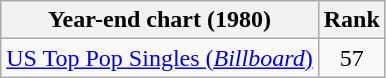<table class="wikitable sortable">
<tr>
<th>Year-end chart (1980)</th>
<th>Rank</th>
</tr>
<tr>
<td><a href='#'>US Top Pop Singles (<em>Billboard</em>)</a></td>
<td align="center">57</td>
</tr>
</table>
